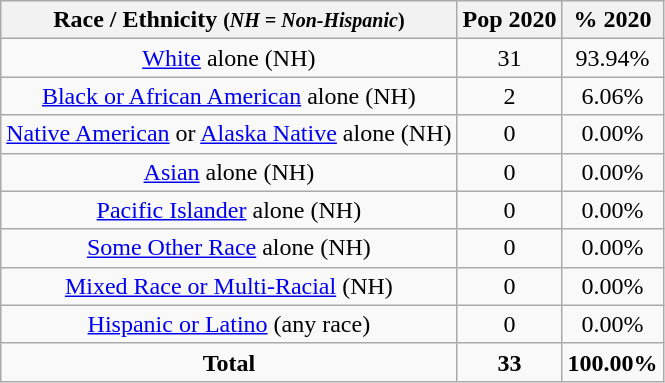<table class="wikitable" style="text-align:center;">
<tr>
<th>Race / Ethnicity <small>(<em>NH = Non-Hispanic</em>)</small></th>
<th>Pop 2020</th>
<th>% 2020</th>
</tr>
<tr>
<td><a href='#'>White</a> alone (NH)</td>
<td>31</td>
<td>93.94%</td>
</tr>
<tr>
<td><a href='#'>Black or African American</a> alone (NH)</td>
<td>2</td>
<td>6.06%</td>
</tr>
<tr>
<td><a href='#'>Native American</a> or <a href='#'>Alaska Native</a> alone (NH)</td>
<td>0</td>
<td>0.00%</td>
</tr>
<tr>
<td><a href='#'>Asian</a> alone (NH)</td>
<td>0</td>
<td>0.00%</td>
</tr>
<tr>
<td><a href='#'>Pacific Islander</a> alone (NH)</td>
<td>0</td>
<td>0.00%</td>
</tr>
<tr>
<td><a href='#'>Some Other Race</a> alone (NH)</td>
<td>0</td>
<td>0.00%</td>
</tr>
<tr>
<td><a href='#'>Mixed Race or Multi-Racial</a> (NH)</td>
<td>0</td>
<td>0.00%</td>
</tr>
<tr>
<td><a href='#'>Hispanic or Latino</a> (any race)</td>
<td>0</td>
<td>0.00%</td>
</tr>
<tr>
<td><strong>Total</strong></td>
<td><strong>33</strong></td>
<td><strong>100.00%</strong></td>
</tr>
</table>
